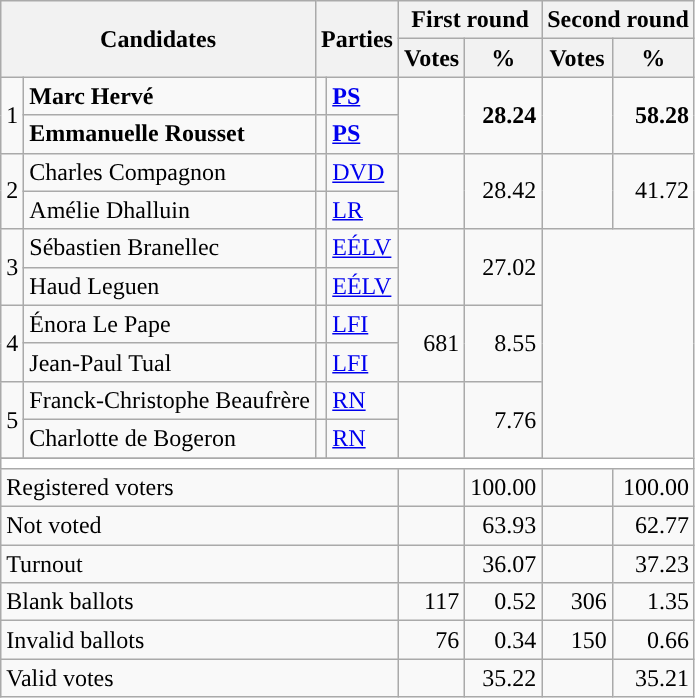<table class="wikitable centre">
<tr>
<th scope="col" rowspan=2 colspan=2>Candidates</th>
<th scope="col" rowspan=2 colspan=2>Parties</th>
<th scope="col" colspan=2>First round</th>
<th scope="col" colspan=2>Second round</th>
</tr>
<tr>
<th scope="col">Votes</th>
<th scope="col">%</th>
<th scope="col">Votes</th>
<th scope="col">%</th>
</tr>
<tr>
<td rowspan=2>1</td>
<td><strong>Marc Hervé</strong></td>
<td style="background-color: "></td>
<td><strong><a href='#'>PS</a></strong></td>
<td rowspan=2 style="text-align: right"><strong></strong></td>
<td rowspan=2 style="text-align: right"><strong>28.24</strong></td>
<td rowspan=2 style="text-align: right"><strong></strong></td>
<td rowspan=2 style="text-align: right"><strong>58.28</strong></td>
</tr>
<tr>
<td><strong>Emmanuelle Rousset</strong></td>
<td style="background-color: "></td>
<td><strong><a href='#'>PS</a></strong></td>
</tr>
<tr>
<td rowspan=2>2</td>
<td>Charles Compagnon</td>
<td style="background-color: "></td>
<td><a href='#'>DVD</a></td>
<td rowspan=2 style="text-align: right"></td>
<td rowspan=2 style="text-align: right">28.42</td>
<td rowspan=2 style="text-align: right"></td>
<td rowspan=2 style="text-align: right">41.72</td>
</tr>
<tr>
<td>Amélie Dhalluin</td>
<td style="background-color: "></td>
<td><a href='#'>LR</a></td>
</tr>
<tr>
<td rowspan=2>3</td>
<td>Sébastien Branellec</td>
<td style="background-color: "></td>
<td><a href='#'>EÉLV</a></td>
<td rowspan=2 style="text-align: right"></td>
<td rowspan=2 style="text-align: right">27.02</td>
<td colspan="2" rowspan="7" style="text-align: right"></td>
</tr>
<tr>
<td>Haud Leguen</td>
<td style="background-color: "></td>
<td><a href='#'>EÉLV</a></td>
</tr>
<tr>
<td rowspan=2>4</td>
<td>Énora Le Pape</td>
<td style="background-color: "></td>
<td><a href='#'>LFI</a></td>
<td rowspan=2 style="text-align: right">681</td>
<td rowspan=2 style="text-align: right">8.55</td>
</tr>
<tr>
<td>Jean-Paul Tual</td>
<td style="background-color: "></td>
<td><a href='#'>LFI</a></td>
</tr>
<tr>
<td rowspan=2>5</td>
<td>Franck-Christophe Beaufrère</td>
<td style="background-color: "></td>
<td><a href='#'>RN</a></td>
<td rowspan=2 style="text-align: right"></td>
<td rowspan=2 style="text-align: right">7.76</td>
</tr>
<tr>
<td>Charlotte de Bogeron</td>
<td style="background-color: "></td>
<td><a href='#'>RN</a></td>
</tr>
<tr>
</tr>
<tr bgcolor=white>
<td colspan=8></td>
</tr>
<tr>
<td colspan=4>Registered voters</td>
<td style="text-align: right"></td>
<td style="text-align: right">100.00</td>
<td style="text-align: right"></td>
<td style="text-align: right">100.00</td>
</tr>
<tr>
<td colspan=4>Not voted</td>
<td style="text-align: right"></td>
<td style="text-align: right">63.93</td>
<td style="text-align: right"></td>
<td style="text-align: right">62.77</td>
</tr>
<tr>
<td colspan=4>Turnout</td>
<td style="text-align: right"></td>
<td style="text-align: right">36.07</td>
<td style="text-align: right"></td>
<td style="text-align: right">37.23</td>
</tr>
<tr>
<td colspan=4>Blank ballots</td>
<td style="text-align: right">117</td>
<td style="text-align: right">0.52</td>
<td style="text-align: right">306</td>
<td style="text-align: right">1.35</td>
</tr>
<tr>
<td colspan=4>Invalid ballots</td>
<td style="text-align: right">76</td>
<td style="text-align: right">0.34</td>
<td style="text-align: right">150</td>
<td style="text-align: right">0.66</td>
</tr>
<tr>
<td colspan=4>Valid votes</td>
<td style="text-align: right"></td>
<td style="text-align: right">35.22</td>
<td style="text-align: right"></td>
<td style="text-align: right">35.21</td>
</tr>
</table>
